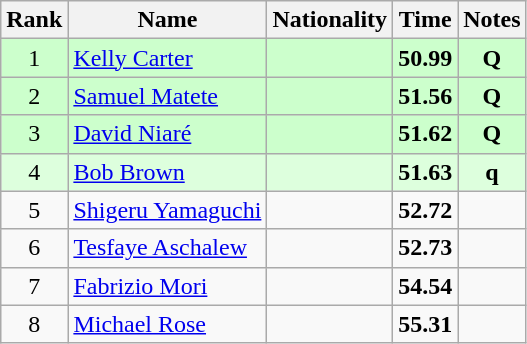<table class="wikitable sortable" style="text-align:center">
<tr>
<th>Rank</th>
<th>Name</th>
<th>Nationality</th>
<th>Time</th>
<th>Notes</th>
</tr>
<tr bgcolor=ccffcc>
<td>1</td>
<td align=left><a href='#'>Kelly Carter</a></td>
<td align=left></td>
<td><strong>50.99</strong></td>
<td><strong>Q</strong></td>
</tr>
<tr bgcolor=ccffcc>
<td>2</td>
<td align=left><a href='#'>Samuel Matete</a></td>
<td align=left></td>
<td><strong>51.56</strong></td>
<td><strong>Q</strong></td>
</tr>
<tr bgcolor=ccffcc>
<td>3</td>
<td align=left><a href='#'>David Niaré</a></td>
<td align=left></td>
<td><strong>51.62</strong></td>
<td><strong>Q</strong></td>
</tr>
<tr bgcolor=ddffdd>
<td>4</td>
<td align=left><a href='#'>Bob Brown</a></td>
<td align=left></td>
<td><strong>51.63</strong></td>
<td><strong>q</strong></td>
</tr>
<tr>
<td>5</td>
<td align=left><a href='#'>Shigeru Yamaguchi</a></td>
<td align=left></td>
<td><strong>52.72</strong></td>
<td></td>
</tr>
<tr>
<td>6</td>
<td align=left><a href='#'>Tesfaye Aschalew</a></td>
<td align=left></td>
<td><strong>52.73</strong></td>
<td></td>
</tr>
<tr>
<td>7</td>
<td align=left><a href='#'>Fabrizio Mori</a></td>
<td align=left></td>
<td><strong>54.54</strong></td>
<td></td>
</tr>
<tr>
<td>8</td>
<td align=left><a href='#'>Michael Rose</a></td>
<td align=left></td>
<td><strong>55.31</strong></td>
<td></td>
</tr>
</table>
